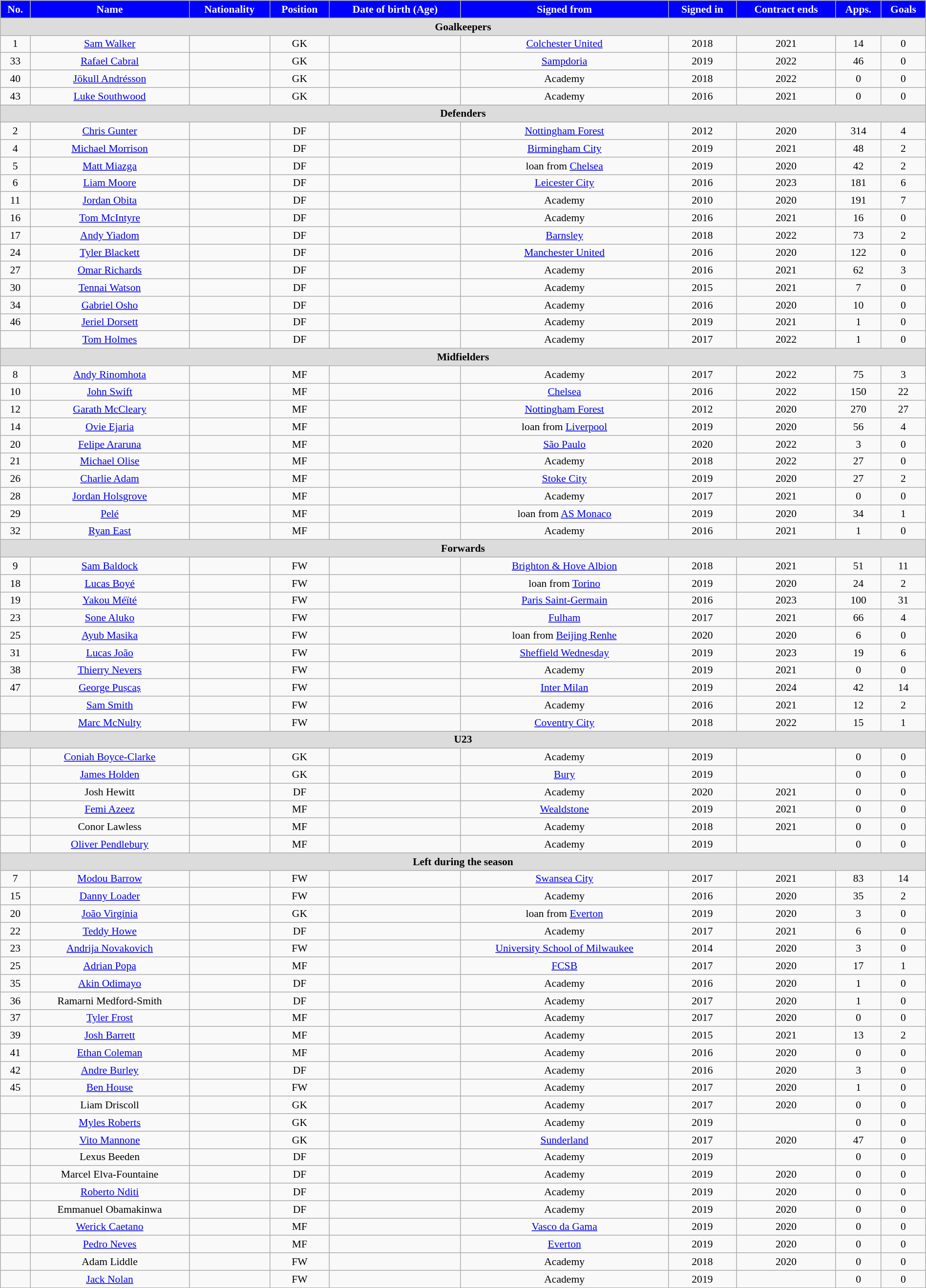<table class="wikitable" style="text-align:center; font-size:90%; width:100%">
<tr>
<th style="background:#00f; color:white; text-align:center;">No.</th>
<th style="background:#00f; color:white; text-align:center;">Name</th>
<th style="background:#00f; color:white; text-align:center;">Nationality</th>
<th style="background:#00f; color:white; text-align:center;">Position</th>
<th style="background:#00f; color:white; text-align:center;">Date of birth (Age)</th>
<th style="background:#00f; color:white; text-align:center;">Signed from</th>
<th style="background:#00f; color:white; text-align:center;">Signed in</th>
<th style="background:#00f; color:white; text-align:center;">Contract ends</th>
<th style="background:#00f; color:white; text-align:center;">Apps.</th>
<th style="background:#00f; color:white; text-align:center;">Goals</th>
</tr>
<tr>
<th colspan="11"  style="background:#dcdcdc; text-align:center;">Goalkeepers</th>
</tr>
<tr>
<td>1</td>
<td><a href='#'>Sam Walker</a></td>
<td></td>
<td>GK</td>
<td></td>
<td><a href='#'>Colchester United</a></td>
<td>2018</td>
<td>2021</td>
<td>14</td>
<td>0</td>
</tr>
<tr>
<td>33</td>
<td><a href='#'>Rafael Cabral</a></td>
<td></td>
<td>GK</td>
<td></td>
<td><a href='#'>Sampdoria</a></td>
<td>2019</td>
<td>2022</td>
<td>46</td>
<td>0</td>
</tr>
<tr>
<td>40</td>
<td><a href='#'>Jökull Andrésson</a></td>
<td></td>
<td>GK</td>
<td></td>
<td>Academy</td>
<td>2018</td>
<td>2022</td>
<td>0</td>
<td>0</td>
</tr>
<tr>
<td>43</td>
<td><a href='#'>Luke Southwood</a></td>
<td></td>
<td>GK</td>
<td></td>
<td>Academy</td>
<td>2016</td>
<td>2021</td>
<td>0</td>
<td>0</td>
</tr>
<tr>
<th colspan="11"  style="background:#dcdcdc; text-align:center;">Defenders</th>
</tr>
<tr>
<td>2</td>
<td><a href='#'>Chris Gunter</a></td>
<td></td>
<td>DF</td>
<td></td>
<td><a href='#'>Nottingham Forest</a></td>
<td>2012</td>
<td>2020</td>
<td>314</td>
<td>4</td>
</tr>
<tr>
<td>4</td>
<td><a href='#'>Michael Morrison</a></td>
<td></td>
<td>DF</td>
<td></td>
<td><a href='#'>Birmingham City</a></td>
<td>2019</td>
<td>2021</td>
<td>48</td>
<td>2</td>
</tr>
<tr>
<td>5</td>
<td><a href='#'>Matt Miazga</a></td>
<td></td>
<td>DF</td>
<td></td>
<td>loan from <a href='#'>Chelsea</a></td>
<td>2019</td>
<td>2020</td>
<td>42</td>
<td>2</td>
</tr>
<tr>
<td>6</td>
<td><a href='#'>Liam Moore</a></td>
<td></td>
<td>DF</td>
<td></td>
<td><a href='#'>Leicester City</a></td>
<td>2016</td>
<td>2023</td>
<td>181</td>
<td>6</td>
</tr>
<tr>
<td>11</td>
<td><a href='#'>Jordan Obita</a></td>
<td></td>
<td>DF</td>
<td></td>
<td>Academy</td>
<td>2010</td>
<td>2020</td>
<td>191</td>
<td>7</td>
</tr>
<tr>
<td>16</td>
<td><a href='#'>Tom McIntyre</a></td>
<td></td>
<td>DF</td>
<td></td>
<td>Academy</td>
<td>2016</td>
<td>2021</td>
<td>16</td>
<td>0</td>
</tr>
<tr>
<td>17</td>
<td><a href='#'>Andy Yiadom</a></td>
<td></td>
<td>DF</td>
<td></td>
<td><a href='#'>Barnsley</a></td>
<td>2018</td>
<td>2022</td>
<td>73</td>
<td>2</td>
</tr>
<tr>
<td>24</td>
<td><a href='#'>Tyler Blackett</a></td>
<td></td>
<td>DF</td>
<td></td>
<td><a href='#'>Manchester United</a></td>
<td>2016</td>
<td>2020</td>
<td>122</td>
<td>0</td>
</tr>
<tr>
<td>27</td>
<td><a href='#'>Omar Richards</a></td>
<td></td>
<td>DF</td>
<td></td>
<td>Academy</td>
<td>2016</td>
<td>2021</td>
<td>62</td>
<td>3</td>
</tr>
<tr>
<td>30</td>
<td><a href='#'>Tennai Watson</a></td>
<td></td>
<td>DF</td>
<td></td>
<td>Academy</td>
<td>2015</td>
<td>2021</td>
<td>7</td>
<td>0</td>
</tr>
<tr>
<td>34</td>
<td><a href='#'>Gabriel Osho</a></td>
<td></td>
<td>DF</td>
<td></td>
<td>Academy</td>
<td>2016</td>
<td>2020</td>
<td>10</td>
<td>0</td>
</tr>
<tr>
<td>46</td>
<td><a href='#'>Jeriel Dorsett</a></td>
<td></td>
<td>DF</td>
<td></td>
<td>Academy</td>
<td>2019</td>
<td>2021</td>
<td>1</td>
<td>0</td>
</tr>
<tr>
<td></td>
<td><a href='#'>Tom Holmes</a></td>
<td></td>
<td>DF</td>
<td></td>
<td>Academy</td>
<td>2017</td>
<td>2022</td>
<td>1</td>
<td>0</td>
</tr>
<tr>
<th colspan="11"  style="background:#dcdcdc; text-align:center;">Midfielders</th>
</tr>
<tr>
<td>8</td>
<td><a href='#'>Andy Rinomhota</a></td>
<td></td>
<td>MF</td>
<td></td>
<td>Academy</td>
<td>2017</td>
<td>2022</td>
<td>75</td>
<td>3</td>
</tr>
<tr>
<td>10</td>
<td><a href='#'>John Swift</a></td>
<td></td>
<td>MF</td>
<td></td>
<td><a href='#'>Chelsea</a></td>
<td>2016</td>
<td>2022</td>
<td>150</td>
<td>22</td>
</tr>
<tr>
<td>12</td>
<td><a href='#'>Garath McCleary</a></td>
<td></td>
<td>MF</td>
<td></td>
<td><a href='#'>Nottingham Forest</a></td>
<td>2012</td>
<td>2020</td>
<td>270</td>
<td>27</td>
</tr>
<tr>
<td>14</td>
<td><a href='#'>Ovie Ejaria</a></td>
<td></td>
<td>MF</td>
<td></td>
<td>loan from <a href='#'>Liverpool</a></td>
<td>2019</td>
<td>2020</td>
<td>56</td>
<td>4</td>
</tr>
<tr>
<td>20</td>
<td><a href='#'>Felipe Araruna</a></td>
<td></td>
<td>MF</td>
<td></td>
<td><a href='#'>São Paulo</a></td>
<td>2020</td>
<td>2022</td>
<td>3</td>
<td>0</td>
</tr>
<tr>
<td>21</td>
<td><a href='#'>Michael Olise</a></td>
<td></td>
<td>MF</td>
<td></td>
<td>Academy</td>
<td>2018</td>
<td>2022</td>
<td>27</td>
<td>0</td>
</tr>
<tr>
<td>26</td>
<td><a href='#'>Charlie Adam</a></td>
<td></td>
<td>MF</td>
<td></td>
<td><a href='#'>Stoke City</a></td>
<td>2019</td>
<td>2020</td>
<td>27</td>
<td>2</td>
</tr>
<tr>
<td>28</td>
<td><a href='#'>Jordan Holsgrove</a></td>
<td></td>
<td>MF</td>
<td></td>
<td>Academy</td>
<td>2017</td>
<td>2021</td>
<td>0</td>
<td>0</td>
</tr>
<tr>
<td>29</td>
<td><a href='#'>Pelé</a></td>
<td></td>
<td>MF</td>
<td></td>
<td>loan from <a href='#'>AS Monaco</a></td>
<td>2019</td>
<td>2020</td>
<td>34</td>
<td>1</td>
</tr>
<tr>
<td>32</td>
<td><a href='#'>Ryan East</a></td>
<td></td>
<td>MF</td>
<td></td>
<td>Academy</td>
<td>2016</td>
<td>2021</td>
<td>1</td>
<td>0</td>
</tr>
<tr>
<th colspan="11"  style="background:#dcdcdc; text-align:center;">Forwards</th>
</tr>
<tr>
<td>9</td>
<td><a href='#'>Sam Baldock</a></td>
<td></td>
<td>FW</td>
<td></td>
<td><a href='#'>Brighton & Hove Albion</a></td>
<td>2018</td>
<td>2021</td>
<td>51</td>
<td>11</td>
</tr>
<tr>
<td>18</td>
<td><a href='#'>Lucas Boyé</a></td>
<td></td>
<td>FW</td>
<td></td>
<td>loan from <a href='#'>Torino</a></td>
<td>2019</td>
<td>2020</td>
<td>24</td>
<td>2</td>
</tr>
<tr>
<td>19</td>
<td><a href='#'>Yakou Méïté</a></td>
<td></td>
<td>FW</td>
<td></td>
<td><a href='#'>Paris Saint-Germain</a></td>
<td>2016</td>
<td>2023</td>
<td>100</td>
<td>31</td>
</tr>
<tr>
<td>23</td>
<td><a href='#'>Sone Aluko</a></td>
<td></td>
<td>FW</td>
<td></td>
<td><a href='#'>Fulham</a></td>
<td>2017</td>
<td>2021</td>
<td>66</td>
<td>4</td>
</tr>
<tr>
<td>25</td>
<td><a href='#'>Ayub Masika</a></td>
<td></td>
<td>FW</td>
<td></td>
<td>loan from <a href='#'>Beijing Renhe</a></td>
<td>2020</td>
<td>2020</td>
<td>6</td>
<td>0</td>
</tr>
<tr>
<td>31</td>
<td><a href='#'>Lucas João</a></td>
<td></td>
<td>FW</td>
<td></td>
<td><a href='#'>Sheffield Wednesday</a></td>
<td>2019</td>
<td>2023</td>
<td>19</td>
<td>6</td>
</tr>
<tr>
<td>38</td>
<td><a href='#'>Thierry Nevers</a></td>
<td></td>
<td>FW</td>
<td></td>
<td>Academy</td>
<td>2019</td>
<td>2021</td>
<td>0</td>
<td>0</td>
</tr>
<tr>
<td>47</td>
<td><a href='#'>George Pușcaș</a></td>
<td></td>
<td>FW</td>
<td></td>
<td><a href='#'>Inter Milan</a></td>
<td>2019</td>
<td>2024</td>
<td>42</td>
<td>14</td>
</tr>
<tr>
<td></td>
<td><a href='#'>Sam Smith</a></td>
<td></td>
<td>FW</td>
<td></td>
<td>Academy</td>
<td>2016</td>
<td>2021</td>
<td>12</td>
<td>2</td>
</tr>
<tr>
<td></td>
<td><a href='#'>Marc McNulty</a></td>
<td></td>
<td>FW</td>
<td></td>
<td><a href='#'>Coventry City</a></td>
<td>2018</td>
<td>2022</td>
<td>15</td>
<td>1</td>
</tr>
<tr>
<th colspan="11"  style="background:#dcdcdc; text-align:center;">U23</th>
</tr>
<tr>
<td></td>
<td><a href='#'>Coniah Boyce-Clarke</a></td>
<td></td>
<td>GK</td>
<td></td>
<td>Academy</td>
<td>2019</td>
<td></td>
<td>0</td>
<td>0</td>
</tr>
<tr>
<td></td>
<td><a href='#'>James Holden</a></td>
<td></td>
<td>GK</td>
<td></td>
<td><a href='#'>Bury</a></td>
<td>2019</td>
<td></td>
<td>0</td>
<td>0</td>
</tr>
<tr>
<td></td>
<td>Josh Hewitt</td>
<td></td>
<td>DF</td>
<td></td>
<td>Academy</td>
<td>2020</td>
<td>2021</td>
<td>0</td>
<td>0</td>
</tr>
<tr>
<td></td>
<td><a href='#'>Femi Azeez</a></td>
<td></td>
<td>MF</td>
<td></td>
<td><a href='#'>Wealdstone</a></td>
<td>2019</td>
<td>2021</td>
<td>0</td>
<td>0</td>
</tr>
<tr>
<td></td>
<td>Conor Lawless</td>
<td></td>
<td>MF</td>
<td></td>
<td>Academy</td>
<td>2018</td>
<td>2021</td>
<td>0</td>
<td>0</td>
</tr>
<tr>
<td></td>
<td><a href='#'>Oliver Pendlebury</a></td>
<td></td>
<td>MF</td>
<td></td>
<td>Academy</td>
<td>2019</td>
<td></td>
<td>0</td>
<td>0</td>
</tr>
<tr>
<th colspan="11"  style="background:#dcdcdc; text-align:center;">Left during the season</th>
</tr>
<tr>
<td>7</td>
<td><a href='#'>Modou Barrow</a></td>
<td></td>
<td>FW</td>
<td></td>
<td><a href='#'>Swansea City</a></td>
<td>2017</td>
<td>2021</td>
<td>83</td>
<td>14</td>
</tr>
<tr>
<td>15</td>
<td><a href='#'>Danny Loader</a></td>
<td></td>
<td>FW</td>
<td></td>
<td>Academy</td>
<td>2016</td>
<td>2020</td>
<td>35</td>
<td>2</td>
</tr>
<tr>
<td>20</td>
<td><a href='#'>João Virgínia</a></td>
<td></td>
<td>GK</td>
<td></td>
<td>loan from <a href='#'>Everton</a></td>
<td>2019</td>
<td>2020</td>
<td>3</td>
<td>0</td>
</tr>
<tr>
<td>22</td>
<td><a href='#'>Teddy Howe</a></td>
<td></td>
<td>DF</td>
<td></td>
<td>Academy</td>
<td>2017</td>
<td>2021</td>
<td>6</td>
<td>0</td>
</tr>
<tr>
<td>23</td>
<td><a href='#'>Andrija Novakovich</a></td>
<td></td>
<td>FW</td>
<td></td>
<td><a href='#'>University School of Milwaukee</a></td>
<td>2014</td>
<td>2020</td>
<td>3</td>
<td>0</td>
</tr>
<tr>
<td>25</td>
<td><a href='#'>Adrian Popa</a></td>
<td></td>
<td>MF</td>
<td></td>
<td><a href='#'>FCSB</a></td>
<td>2017</td>
<td>2020</td>
<td>17</td>
<td>1</td>
</tr>
<tr>
<td>35</td>
<td><a href='#'>Akin Odimayo</a></td>
<td></td>
<td>DF</td>
<td></td>
<td>Academy</td>
<td>2016</td>
<td>2020</td>
<td>1</td>
<td>0</td>
</tr>
<tr>
<td>36</td>
<td>Ramarni Medford-Smith</td>
<td></td>
<td>DF</td>
<td></td>
<td>Academy</td>
<td>2017</td>
<td>2020</td>
<td>1</td>
<td>0</td>
</tr>
<tr>
<td>37</td>
<td><a href='#'>Tyler Frost</a></td>
<td></td>
<td>MF</td>
<td></td>
<td>Academy</td>
<td>2017</td>
<td>2020</td>
<td>0</td>
<td>0</td>
</tr>
<tr>
<td>39</td>
<td><a href='#'>Josh Barrett</a></td>
<td></td>
<td>MF</td>
<td></td>
<td>Academy</td>
<td>2015</td>
<td>2021</td>
<td>13</td>
<td>2</td>
</tr>
<tr>
<td>41</td>
<td><a href='#'>Ethan Coleman</a></td>
<td></td>
<td>MF</td>
<td></td>
<td>Academy</td>
<td>2016</td>
<td>2020</td>
<td>0</td>
<td>0</td>
</tr>
<tr>
<td>42</td>
<td><a href='#'>Andre Burley</a></td>
<td></td>
<td>DF</td>
<td></td>
<td>Academy</td>
<td>2016</td>
<td>2020</td>
<td>3</td>
<td>0</td>
</tr>
<tr>
<td>45</td>
<td><a href='#'>Ben House</a></td>
<td></td>
<td>FW</td>
<td></td>
<td>Academy</td>
<td>2017</td>
<td>2020</td>
<td>1</td>
<td>0</td>
</tr>
<tr>
<td></td>
<td>Liam Driscoll</td>
<td></td>
<td>GK</td>
<td></td>
<td>Academy</td>
<td>2017</td>
<td>2020</td>
<td>0</td>
<td>0</td>
</tr>
<tr>
<td></td>
<td><a href='#'>Myles Roberts</a></td>
<td></td>
<td>GK</td>
<td></td>
<td>Academy</td>
<td>2019</td>
<td></td>
<td>0</td>
<td>0</td>
</tr>
<tr>
<td></td>
<td><a href='#'>Vito Mannone</a></td>
<td></td>
<td>GK</td>
<td></td>
<td><a href='#'>Sunderland</a></td>
<td>2017</td>
<td>2020</td>
<td>47</td>
<td>0</td>
</tr>
<tr>
<td></td>
<td>Lexus Beeden</td>
<td></td>
<td>DF</td>
<td></td>
<td>Academy</td>
<td>2019</td>
<td></td>
<td>0</td>
<td>0</td>
</tr>
<tr>
<td></td>
<td>Marcel Elva-Fountaine</td>
<td></td>
<td>DF</td>
<td></td>
<td>Academy</td>
<td>2019</td>
<td>2020</td>
<td>0</td>
<td>0</td>
</tr>
<tr>
<td></td>
<td><a href='#'>Roberto Nditi</a></td>
<td></td>
<td>DF</td>
<td></td>
<td>Academy</td>
<td>2019</td>
<td>2020</td>
<td>0</td>
<td>0</td>
</tr>
<tr>
<td></td>
<td>Emmanuel Obamakinwa</td>
<td></td>
<td>DF</td>
<td></td>
<td>Academy</td>
<td>2019</td>
<td>2020</td>
<td>0</td>
<td>0</td>
</tr>
<tr>
<td></td>
<td><a href='#'>Werick Caetano</a></td>
<td></td>
<td>MF</td>
<td></td>
<td><a href='#'>Vasco da Gama</a></td>
<td>2019</td>
<td>2020</td>
<td>0</td>
<td>0</td>
</tr>
<tr>
<td></td>
<td><a href='#'>Pedro Neves</a></td>
<td></td>
<td>MF</td>
<td></td>
<td><a href='#'>Everton</a></td>
<td>2019</td>
<td>2020</td>
<td>0</td>
<td>0</td>
</tr>
<tr>
<td></td>
<td>Adam Liddle</td>
<td></td>
<td>FW</td>
<td></td>
<td>Academy</td>
<td>2018</td>
<td>2020</td>
<td>0</td>
<td>0</td>
</tr>
<tr>
<td></td>
<td><a href='#'>Jack Nolan</a></td>
<td></td>
<td>FW</td>
<td></td>
<td>Academy</td>
<td>2019</td>
<td></td>
<td>0</td>
<td>0</td>
</tr>
</table>
